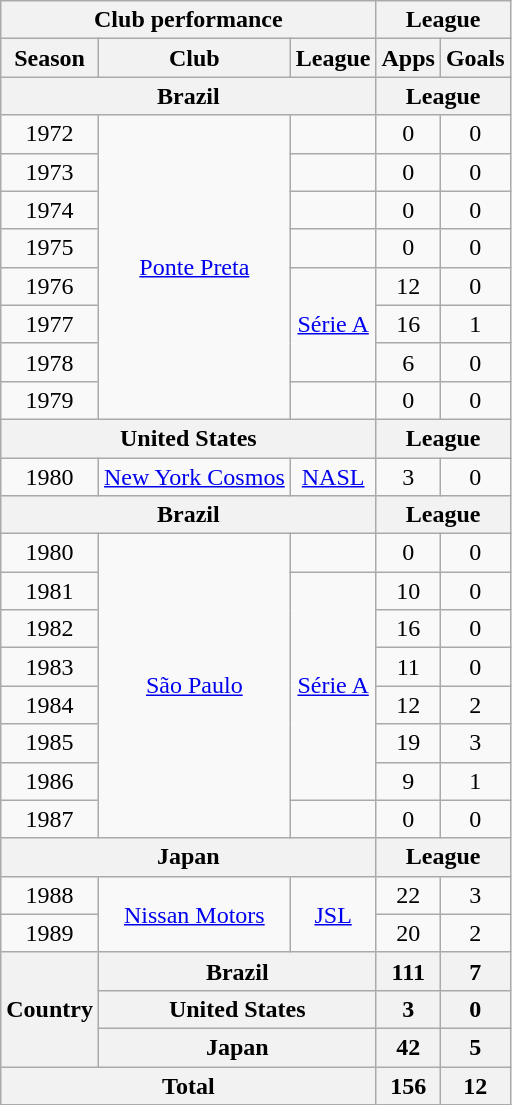<table class="wikitable" style="text-align:center;">
<tr>
<th colspan=3>Club performance</th>
<th colspan=2>League</th>
</tr>
<tr>
<th>Season</th>
<th>Club</th>
<th>League</th>
<th>Apps</th>
<th>Goals</th>
</tr>
<tr>
<th colspan=3>Brazil</th>
<th colspan=2>League</th>
</tr>
<tr>
<td>1972</td>
<td rowspan="8"><a href='#'>Ponte Preta</a></td>
<td></td>
<td>0</td>
<td>0</td>
</tr>
<tr>
<td>1973</td>
<td></td>
<td>0</td>
<td>0</td>
</tr>
<tr>
<td>1974</td>
<td></td>
<td>0</td>
<td>0</td>
</tr>
<tr>
<td>1975</td>
<td></td>
<td>0</td>
<td>0</td>
</tr>
<tr>
<td>1976</td>
<td rowspan="3"><a href='#'>Série A</a></td>
<td>12</td>
<td>0</td>
</tr>
<tr>
<td>1977</td>
<td>16</td>
<td>1</td>
</tr>
<tr>
<td>1978</td>
<td>6</td>
<td>0</td>
</tr>
<tr>
<td>1979</td>
<td></td>
<td>0</td>
<td>0</td>
</tr>
<tr>
<th colspan=3>United States</th>
<th colspan=2>League</th>
</tr>
<tr>
<td>1980</td>
<td><a href='#'>New York Cosmos</a></td>
<td><a href='#'>NASL</a></td>
<td>3</td>
<td>0</td>
</tr>
<tr>
<th colspan=3>Brazil</th>
<th colspan=2>League</th>
</tr>
<tr>
<td>1980</td>
<td rowspan="8"><a href='#'>São Paulo</a></td>
<td></td>
<td>0</td>
<td>0</td>
</tr>
<tr>
<td>1981</td>
<td rowspan="6"><a href='#'>Série A</a></td>
<td>10</td>
<td>0</td>
</tr>
<tr>
<td>1982</td>
<td>16</td>
<td>0</td>
</tr>
<tr>
<td>1983</td>
<td>11</td>
<td>0</td>
</tr>
<tr>
<td>1984</td>
<td>12</td>
<td>2</td>
</tr>
<tr>
<td>1985</td>
<td>19</td>
<td>3</td>
</tr>
<tr>
<td>1986</td>
<td>9</td>
<td>1</td>
</tr>
<tr>
<td>1987</td>
<td></td>
<td>0</td>
<td>0</td>
</tr>
<tr>
<th colspan=3>Japan</th>
<th colspan=2>League</th>
</tr>
<tr>
<td>1988</td>
<td rowspan="2"><a href='#'>Nissan Motors</a></td>
<td rowspan="2"><a href='#'>JSL</a></td>
<td>22</td>
<td>3</td>
</tr>
<tr>
<td>1989</td>
<td>20</td>
<td>2</td>
</tr>
<tr>
<th rowspan=3>Country</th>
<th colspan=2>Brazil</th>
<th>111</th>
<th>7</th>
</tr>
<tr>
<th colspan=2>United States</th>
<th>3</th>
<th>0</th>
</tr>
<tr>
<th colspan=2>Japan</th>
<th>42</th>
<th>5</th>
</tr>
<tr>
<th colspan=3>Total</th>
<th>156</th>
<th>12</th>
</tr>
</table>
